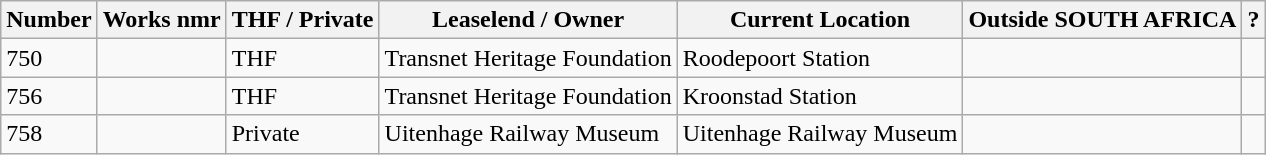<table class="wikitable">
<tr t>
<th>Number</th>
<th>Works nmr</th>
<th>THF / Private</th>
<th>Leaselend / Owner</th>
<th>Current Location</th>
<th>Outside SOUTH AFRICA</th>
<th>?</th>
</tr>
<tr>
<td>750</td>
<td></td>
<td>THF</td>
<td>Transnet Heritage Foundation</td>
<td>Roodepoort Station</td>
<td></td>
<td></td>
</tr>
<tr>
<td>756</td>
<td></td>
<td>THF</td>
<td>Transnet Heritage Foundation</td>
<td>Kroonstad Station</td>
<td></td>
<td></td>
</tr>
<tr>
<td>758</td>
<td></td>
<td>Private</td>
<td>Uitenhage Railway Museum</td>
<td>Uitenhage Railway Museum</td>
<td></td>
<td></td>
</tr>
</table>
